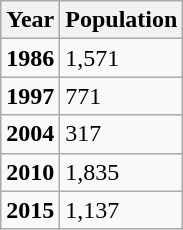<table class="wikitable">
<tr>
<th>Year</th>
<th>Population</th>
</tr>
<tr>
<td><strong>1986</strong></td>
<td>1,571</td>
</tr>
<tr>
<td><strong>1997</strong></td>
<td>771</td>
</tr>
<tr>
<td><strong>2004</strong></td>
<td>317</td>
</tr>
<tr>
<td><strong>2010</strong></td>
<td>1,835</td>
</tr>
<tr>
<td><strong>2015</strong></td>
<td>1,137</td>
</tr>
</table>
